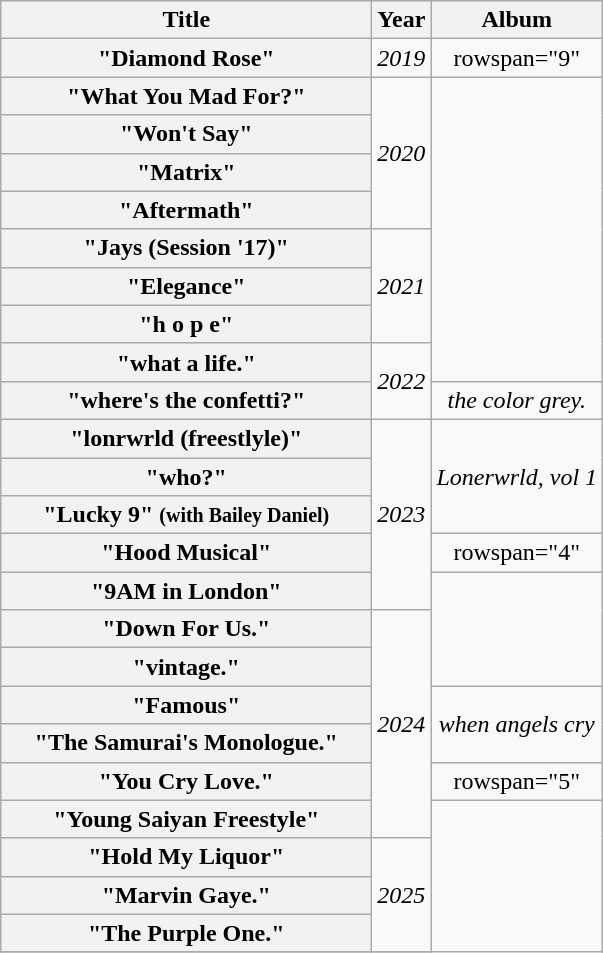<table class="wikitable plainrowheaders" style="text-align:center;">
<tr>
<th scope="col" style="width:15em;">Title</th>
<th scope="col">Year</th>
<th scope="col">Album</th>
</tr>
<tr>
<th scope="row">"Diamond Rose"</th>
<td rowspan="1"><em>2019</em></td>
<td>rowspan="9" </td>
</tr>
<tr>
<th scope="row">"What You Mad For?"</th>
<td rowspan="4"><em>2020</em></td>
</tr>
<tr>
<th scope="row">"Won't Say"</th>
</tr>
<tr>
<th scope="row">"Matrix"</th>
</tr>
<tr>
<th scope="row">"Aftermath"</th>
</tr>
<tr>
<th scope="row">"Jays (Session '17)"</th>
<td rowspan="3"><em>2021</em></td>
</tr>
<tr>
<th scope="row">"Elegance"</th>
</tr>
<tr>
<th scope="row">"h o p e"</th>
</tr>
<tr>
<th scope="row">"what a life."</th>
<td rowspan="2"><em>2022</em></td>
</tr>
<tr>
<th scope="row">"where's the confetti?"</th>
<td rowspan="1"><em>the color grey.</em></td>
</tr>
<tr>
<th scope="row">"lonrwrld (freestlyle)"</th>
<td rowspan="5"><em>2023</em></td>
<td rowspan="3"><em>Lonerwrld, vol 1</em></td>
</tr>
<tr>
<th scope="row">"who?"</th>
</tr>
<tr>
<th scope="row">"Lucky 9" <small>(with Bailey Daniel)</small></th>
</tr>
<tr>
<th scope="row">"Hood Musical"</th>
<td>rowspan="4" </td>
</tr>
<tr>
<th scope="row">"9AM in London"</th>
</tr>
<tr>
<th scope="row">"Down For Us."</th>
<td rowspan="6"><em>2024</em></td>
</tr>
<tr>
<th scope="row">"vintage."</th>
</tr>
<tr>
<th scope="row">"Famous"</th>
<td rowspan="2"><em>when angels cry</em></td>
</tr>
<tr>
<th scope="row">"The Samurai's Monologue."</th>
</tr>
<tr>
<th scope="row">"You Cry Love."</th>
<td>rowspan="5" </td>
</tr>
<tr>
<th scope="row">"Young Saiyan Freestyle"</th>
</tr>
<tr>
<th scope="row">"Hold My Liquor"</th>
<td rowspan="3"><em>2025</em></td>
</tr>
<tr>
<th scope="row">"Marvin Gaye."</th>
</tr>
<tr>
<th scope="row">"The Purple One."</th>
</tr>
<tr>
</tr>
</table>
